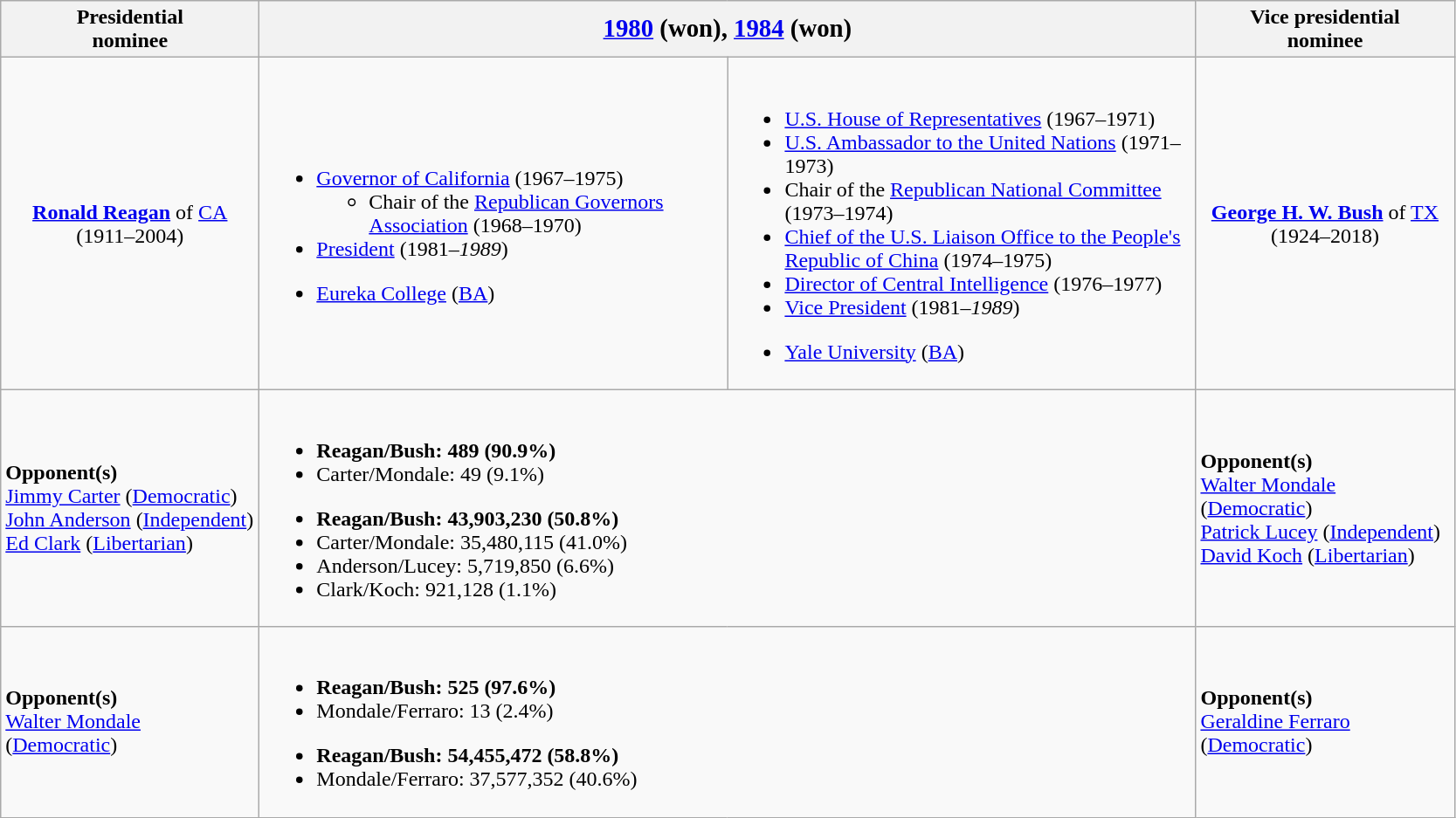<table class="wikitable">
<tr>
<th width=190>Presidential<br>nominee</th>
<th colspan=2><big><a href='#'>1980</a> (won), <a href='#'>1984</a> (won)</big></th>
<th width=190>Vice presidential<br>nominee</th>
</tr>
<tr>
<td style="text-align:center;"><strong><a href='#'>Ronald Reagan</a></strong> of <a href='#'>CA</a><br>(1911–2004)<br></td>
<td width=350><br><ul><li><a href='#'>Governor of California</a> (1967–1975)<ul><li>Chair of the <a href='#'>Republican Governors Association</a> (1968–1970)</li></ul></li><li><a href='#'>President</a> (1981–<em>1989</em>)</li></ul><ul><li><a href='#'>Eureka College</a> (<a href='#'>BA</a>)</li></ul></td>
<td width=350><br><ul><li><a href='#'>U.S. House of Representatives</a> (1967–1971)</li><li><a href='#'>U.S. Ambassador to the United Nations</a> (1971–1973)</li><li>Chair of the <a href='#'>Republican National Committee</a> (1973–1974)</li><li><a href='#'>Chief of the U.S. Liaison Office to the People's Republic of China</a> (1974–1975)</li><li><a href='#'>Director of Central Intelligence</a> (1976–1977)</li><li><a href='#'>Vice President</a> (1981–<em>1989</em>)</li></ul><ul><li><a href='#'>Yale University</a> (<a href='#'>BA</a>)</li></ul></td>
<td style="text-align:center;"><strong><a href='#'>George H. W. Bush</a></strong> of <a href='#'>TX</a><br>(1924–2018)<br></td>
</tr>
<tr>
<td><strong>Opponent(s)</strong><br><a href='#'>Jimmy Carter</a> (<a href='#'>Democratic</a>)<br><a href='#'>John Anderson</a> (<a href='#'>Independent</a>)<br><a href='#'>Ed Clark</a> (<a href='#'>Libertarian</a>)</td>
<td colspan=2><br><ul><li><strong>Reagan/Bush: 489 (90.9%)</strong></li><li>Carter/Mondale: 49 (9.1%)</li></ul><ul><li><strong>Reagan/Bush: 43,903,230 (50.8%)</strong></li><li>Carter/Mondale: 35,480,115 (41.0%)</li><li>Anderson/Lucey: 5,719,850 (6.6%)</li><li>Clark/Koch: 921,128 (1.1%)</li></ul></td>
<td><strong>Opponent(s)</strong><br><a href='#'>Walter Mondale</a> (<a href='#'>Democratic</a>)<br><a href='#'>Patrick Lucey</a> (<a href='#'>Independent</a>)<br><a href='#'>David Koch</a> (<a href='#'>Libertarian</a>)</td>
</tr>
<tr>
<td><strong>Opponent(s)</strong><br><a href='#'>Walter Mondale</a> (<a href='#'>Democratic</a>)</td>
<td colspan=2><br><ul><li><strong>Reagan/Bush: 525 (97.6%)</strong></li><li>Mondale/Ferraro: 13 (2.4%)</li></ul><ul><li><strong>Reagan/Bush: 54,455,472 (58.8%)</strong></li><li>Mondale/Ferraro: 37,577,352 (40.6%)</li></ul></td>
<td><strong>Opponent(s)</strong><br><a href='#'>Geraldine Ferraro</a> (<a href='#'>Democratic</a>)</td>
</tr>
</table>
